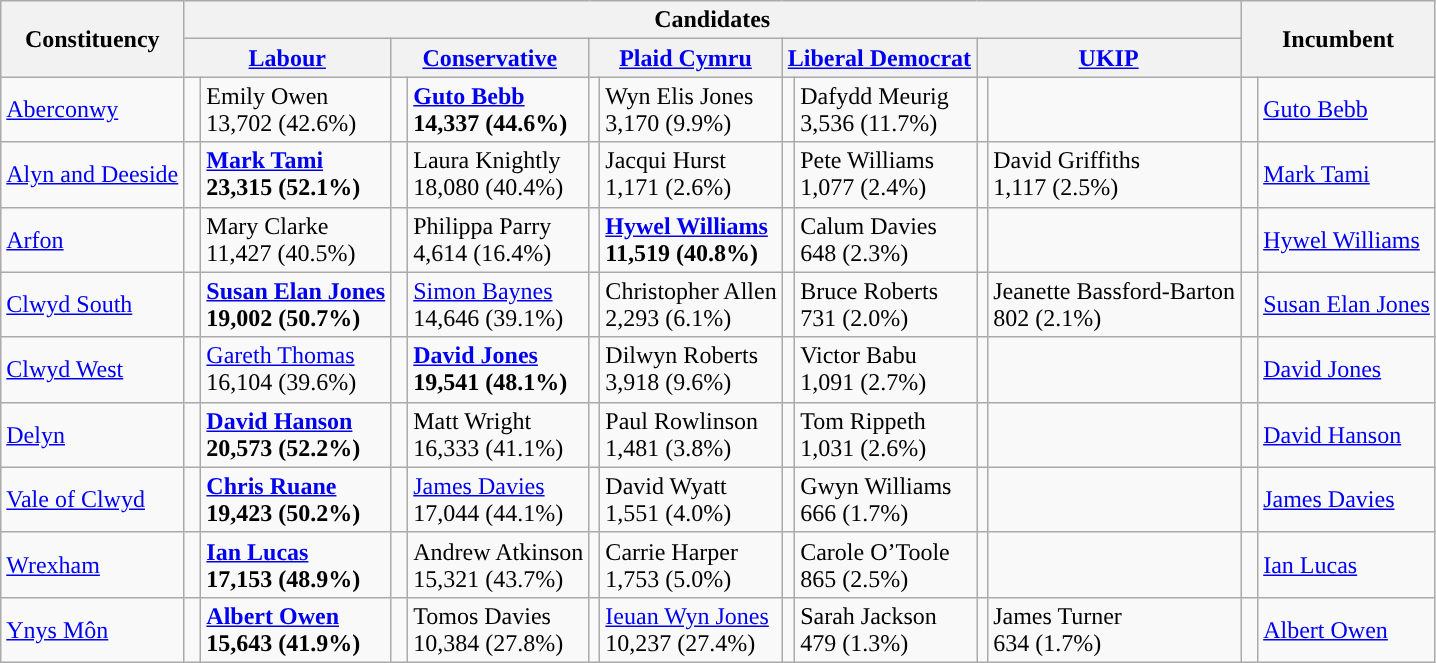<table class="wikitable">
<tr>
<th rowspan="2">Constituency</th>
<th colspan="10">Candidates</th>
<th colspan="2" rowspan="2">Incumbent</th>
</tr>
<tr>
<th colspan="2"><a href='#'>Labour</a></th>
<th colspan="2"><a href='#'>Conservative</a></th>
<th colspan="2"><a href='#'>Plaid Cymru</a></th>
<th colspan="2"><a href='#'>Liberal Democrat</a></th>
<th colspan="2"><a href='#'>UKIP</a></th>
</tr>
<tr>
<td><a href='#'>Aberconwy</a></td>
<td></td>
<td>Emily Owen<br>13,702 (42.6%)</td>
<td style="color:inherit;background:"> </td>
<td><strong><a href='#'>Guto Bebb</a></strong><br><strong>14,337 (44.6%)</strong></td>
<td></td>
<td>Wyn Elis Jones<br>3,170 (9.9%)</td>
<td></td>
<td>Dafydd Meurig<br>3,536 (11.7%)</td>
<td></td>
<td></td>
<td style="color:inherit;background:"> </td>
<td><a href='#'>Guto Bebb</a></td>
</tr>
<tr>
<td><a href='#'>Alyn and Deeside</a></td>
<td style="color:inherit;background:"> </td>
<td><strong><a href='#'>Mark Tami</a></strong><br><strong>23,315 (52.1%)</strong></td>
<td></td>
<td>Laura Knightly<br>18,080 (40.4%)</td>
<td></td>
<td>Jacqui Hurst<br>1,171 (2.6%)</td>
<td></td>
<td>Pete Williams<br>1,077 (2.4%)</td>
<td></td>
<td>David Griffiths<br>1,117 (2.5%)</td>
<td style="color:inherit;background:"> </td>
<td><a href='#'>Mark Tami</a></td>
</tr>
<tr>
<td><a href='#'>Arfon</a></td>
<td></td>
<td>Mary Clarke<br>11,427 (40.5%)</td>
<td></td>
<td>Philippa Parry<br>4,614 (16.4%)</td>
<td style="color:inherit;background-color: "></td>
<td><strong><a href='#'>Hywel Williams</a></strong><br><strong>11,519 (40.8%)</strong></td>
<td></td>
<td>Calum Davies<br>648 (2.3%)</td>
<td></td>
<td></td>
<td style="color:inherit;background-color: "></td>
<td><a href='#'>Hywel Williams</a></td>
</tr>
<tr>
<td><a href='#'>Clwyd South</a></td>
<td style="color:inherit;background:"> </td>
<td><strong><a href='#'>Susan Elan Jones</a></strong><br><strong>19,002 (50.7%)</strong></td>
<td></td>
<td><a href='#'>Simon Baynes</a><br>14,646 (39.1%)</td>
<td></td>
<td>Christopher Allen<br>2,293 (6.1%)</td>
<td></td>
<td>Bruce Roberts<br>731 (2.0%)</td>
<td></td>
<td>Jeanette Bassford-Barton<br>802 (2.1%)</td>
<td style="color:inherit;background:"> </td>
<td><a href='#'>Susan Elan Jones</a></td>
</tr>
<tr>
<td><a href='#'>Clwyd West</a></td>
<td></td>
<td><a href='#'>Gareth Thomas</a><br>16,104 (39.6%)</td>
<td style="color:inherit;background:"> </td>
<td><strong><a href='#'>David Jones</a></strong><br><strong>19,541 (48.1%)</strong></td>
<td></td>
<td>Dilwyn Roberts<br>3,918 (9.6%)</td>
<td></td>
<td>Victor Babu<br>1,091 (2.7%)</td>
<td></td>
<td></td>
<td style="color:inherit;background:"> </td>
<td><a href='#'>David Jones</a></td>
</tr>
<tr>
<td><a href='#'>Delyn</a></td>
<td style="color:inherit;background:"> </td>
<td><strong><a href='#'>David Hanson</a></strong><br><strong>20,573 (52.2%)</strong></td>
<td></td>
<td>Matt Wright<br>16,333 (41.1%)</td>
<td></td>
<td>Paul Rowlinson<br>1,481 (3.8%)</td>
<td></td>
<td>Tom Rippeth<br>1,031 (2.6%)</td>
<td></td>
<td></td>
<td style="color:inherit;background:"> </td>
<td><a href='#'>David Hanson</a></td>
</tr>
<tr>
<td><a href='#'>Vale of Clwyd</a></td>
<td style="color:inherit;background:"> </td>
<td><strong><a href='#'>Chris Ruane</a></strong><br><strong>19,423 (50.2%)</strong></td>
<td></td>
<td><a href='#'>James Davies</a><br>17,044 (44.1%)</td>
<td></td>
<td>David Wyatt<br>1,551 (4.0%)</td>
<td></td>
<td>Gwyn Williams<br>666 (1.7%)</td>
<td></td>
<td></td>
<td style="color:inherit;background:"> </td>
<td><a href='#'>James Davies</a></td>
</tr>
<tr>
<td><a href='#'>Wrexham</a></td>
<td style="color:inherit;background:"> </td>
<td><strong><a href='#'>Ian Lucas</a></strong><br><strong>17,153 (48.9%)</strong></td>
<td></td>
<td>Andrew Atkinson<br>15,321 (43.7%)</td>
<td></td>
<td>Carrie Harper<br>1,753 (5.0%)</td>
<td></td>
<td>Carole O’Toole<br>865 (2.5%)</td>
<td></td>
<td></td>
<td style="color:inherit;background:"> </td>
<td><a href='#'>Ian Lucas</a></td>
</tr>
<tr>
<td><a href='#'>Ynys Môn</a></td>
<td style="color:inherit;background:"> </td>
<td><strong><a href='#'>Albert Owen</a></strong><br><strong>15,643 (41.9%)</strong></td>
<td></td>
<td>Tomos Davies<br>10,384 (27.8%)</td>
<td></td>
<td><a href='#'>Ieuan Wyn Jones</a><br>10,237 (27.4%)</td>
<td></td>
<td>Sarah Jackson<br>479 (1.3%)</td>
<td></td>
<td>James Turner<br>634 (1.7%)</td>
<td style="color:inherit;background:"> </td>
<td><a href='#'>Albert Owen</a></td>
</tr>
</table>
